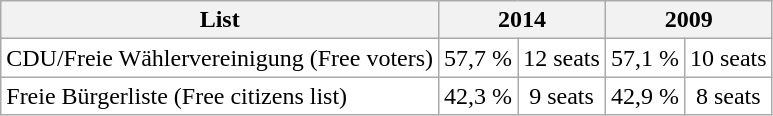<table class=wikitable style="white-space:nowrap; text-align:center;">
<tr>
<th>List</th>
<th colspan=2>2014</th>
<th colspan=2>2009</th>
</tr>
<tr bgcolor="#ffffff">
<td align="left">CDU/Freie Wählervereinigung (Free voters)</td>
<td>57,7 %</td>
<td>12 seats</td>
<td>57,1 %</td>
<td>10 seats</td>
</tr>
<tr bgcolor="#ffffff">
<td align="left">Freie Bürgerliste (Free citizens list)</td>
<td>42,3 %</td>
<td>9 seats</td>
<td>42,9 %</td>
<td>8 seats</td>
</tr>
</table>
